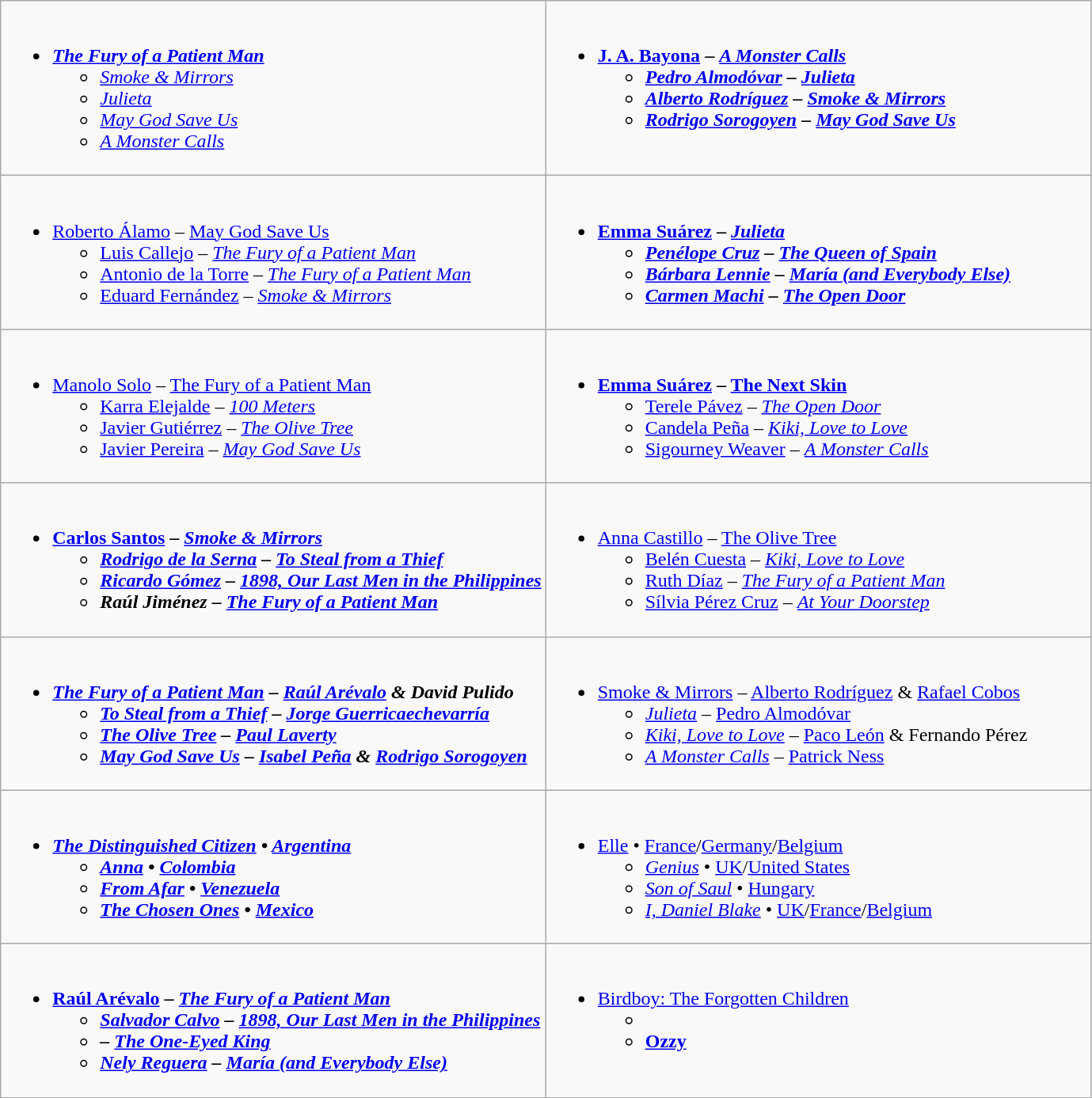<table class=wikitable style="width="100%">
<tr>
<td style="vertical-align:top;" width="50%"><br><ul><li><strong><em><a href='#'>The Fury of a Patient Man</a></em></strong><ul><li><em><a href='#'>Smoke & Mirrors</a></em></li><li><em><a href='#'>Julieta</a></em></li><li><em><a href='#'>May God Save Us</a></em></li><li><em><a href='#'>A Monster Calls</a></em></li></ul></li></ul></td>
<td style="vertical-align:top;" width="50%"><br><ul><li><strong><a href='#'>J. A. Bayona</a> – <em><a href='#'>A Monster Calls</a><strong><em><ul><li><a href='#'>Pedro Almodóvar</a> – </em><a href='#'>Julieta</a><em></li><li><a href='#'>Alberto Rodríguez</a> – </em><a href='#'>Smoke & Mirrors</a><em></li><li><a href='#'>Rodrigo Sorogoyen</a> – </em><a href='#'>May God Save Us</a><em></li></ul></li></ul></td>
</tr>
<tr>
<td style="vertical-align:top;" width="50%"><br><ul><li></strong><a href='#'>Roberto Álamo</a> – </em><a href='#'>May God Save Us</a></em></strong><ul><li><a href='#'>Luis Callejo</a> – <em><a href='#'>The Fury of a Patient Man</a></em></li><li><a href='#'>Antonio de la Torre</a> – <em><a href='#'>The Fury of a Patient Man</a></em></li><li><a href='#'>Eduard Fernández</a> – <em><a href='#'>Smoke & Mirrors</a></em></li></ul></li></ul></td>
<td style="vertical-align:top;" width="50%"><br><ul><li><strong><a href='#'>Emma Suárez</a> – <em><a href='#'>Julieta</a><strong><em><ul><li><a href='#'>Penélope Cruz</a> – </em><a href='#'>The Queen of Spain</a><em></li><li><a href='#'>Bárbara Lennie</a> – </em><a href='#'>María (and Everybody Else)</a><em></li><li><a href='#'>Carmen Machi</a> – </em><a href='#'>The Open Door</a><em></li></ul></li></ul></td>
</tr>
<tr>
<td style="vertical-align:top;" width="50%"><br><ul><li></strong><a href='#'>Manolo Solo</a> – </em><a href='#'>The Fury of a Patient Man</a></em></strong><ul><li><a href='#'>Karra Elejalde</a> – <em><a href='#'>100 Meters</a></em></li><li><a href='#'>Javier Gutiérrez</a> – <em><a href='#'>The Olive Tree</a></em></li><li><a href='#'>Javier Pereira</a> – <em><a href='#'>May God Save Us</a></em></li></ul></li></ul></td>
<td style="vertical-align:top;" width="50%"><br><ul><li><strong><a href='#'>Emma Suárez</a> – <a href='#'>The Next Skin</a></strong><ul><li><a href='#'>Terele Pávez</a> – <em><a href='#'>The Open Door</a></em></li><li><a href='#'>Candela Peña</a> – <em><a href='#'>Kiki, Love to Love</a></em></li><li><a href='#'>Sigourney Weaver</a>  – <em><a href='#'>A Monster Calls</a></em></li></ul></li></ul></td>
</tr>
<tr>
<td style="vertical-align:top;" width="50%"><br><ul><li><strong><a href='#'>Carlos Santos</a> – <em><a href='#'>Smoke & Mirrors</a><strong><em><ul><li><a href='#'>Rodrigo de la Serna</a> – </em><a href='#'>To Steal from a Thief</a><em></li><li><a href='#'>Ricardo Gómez</a> – </em><a href='#'>1898, Our Last Men in the Philippines</a><em></li><li>Raúl Jiménez – </em><a href='#'>The Fury of a Patient Man</a><em></li></ul></li></ul></td>
<td style="vertical-align:top;" width="50%"><br><ul><li></strong><a href='#'>Anna Castillo</a> – </em><a href='#'>The Olive Tree</a></em></strong><ul><li><a href='#'>Belén Cuesta</a> – <em><a href='#'>Kiki, Love to Love</a></em></li><li><a href='#'>Ruth Díaz</a> – <em><a href='#'>The Fury of a Patient Man</a></em></li><li><a href='#'>Sílvia Pérez Cruz</a> – <em><a href='#'>At Your Doorstep</a></em></li></ul></li></ul></td>
</tr>
<tr>
<td style="vertical-align:top;" width="50%"><br><ul><li><strong><em><a href='#'>The Fury of a Patient Man</a><em> – <a href='#'>Raúl Arévalo</a> & David Pulido<strong><ul><li></em><a href='#'>To Steal from a Thief</a><em> – <a href='#'>Jorge Guerricaechevarría</a></li><li></em><a href='#'>The Olive Tree</a><em> – <a href='#'>Paul Laverty</a></li><li></em><a href='#'>May God Save Us</a><em> – <a href='#'>Isabel Peña</a> & <a href='#'>Rodrigo Sorogoyen</a></li></ul></li></ul></td>
<td style="vertical-align:top;" width="50%"><br><ul><li></em></strong><a href='#'>Smoke & Mirrors</a></em> – <a href='#'>Alberto Rodríguez</a> & <a href='#'>Rafael Cobos</a></strong><ul><li><em><a href='#'>Julieta</a></em> – <a href='#'>Pedro Almodóvar</a></li><li><em><a href='#'>Kiki, Love to Love</a></em> – <a href='#'>Paco León</a> & Fernando Pérez</li><li><em><a href='#'>A Monster Calls</a></em> – <a href='#'>Patrick Ness</a></li></ul></li></ul></td>
</tr>
<tr>
<td style="vertical-align:top;" width="50%"><br><ul><li><strong><em><a href='#'>The Distinguished Citizen</a><em> • <a href='#'>Argentina</a><strong><ul><li></em><a href='#'>Anna</a><em> • <a href='#'>Colombia</a></li><li></em><a href='#'>From Afar</a><em> • <a href='#'>Venezuela</a></li><li></em><a href='#'>The Chosen Ones</a><em> • <a href='#'>Mexico</a></li></ul></li></ul></td>
<td style="vertical-align:top;" width="50%"><br><ul><li></em></strong><a href='#'>Elle</a></em> • <a href='#'>France</a>/<a href='#'>Germany</a>/<a href='#'>Belgium</a></strong><ul><li><em><a href='#'>Genius</a></em> • <a href='#'>UK</a>/<a href='#'>United States</a></li><li><em><a href='#'>Son of Saul</a></em> • <a href='#'>Hungary</a></li><li><em><a href='#'>I, Daniel Blake</a></em> • <a href='#'>UK</a>/<a href='#'>France</a>/<a href='#'>Belgium</a></li></ul></li></ul></td>
</tr>
<tr>
<td style="vertical-align:top;" width="50%"><br><ul><li><strong><a href='#'>Raúl Arévalo</a> – <em><a href='#'>The Fury of a Patient Man</a><strong><em><ul><li><a href='#'>Salvador Calvo</a> – </em><a href='#'>1898, Our Last Men in the Philippines</a><em></li><li> – </em><a href='#'>The One-Eyed King</a><em></li><li><a href='#'>Nely Reguera</a> – </em><a href='#'>María (and Everybody Else)</a><em></li></ul></li></ul></td>
<td style="vertical-align:top;" width="50%"><br><ul><li></em></strong><a href='#'>Birdboy: The Forgotten Children</a><strong><em><ul><li></em><em></li><li></em><a href='#'>Ozzy</a><em></li></ul></li></ul></td>
</tr>
</table>
